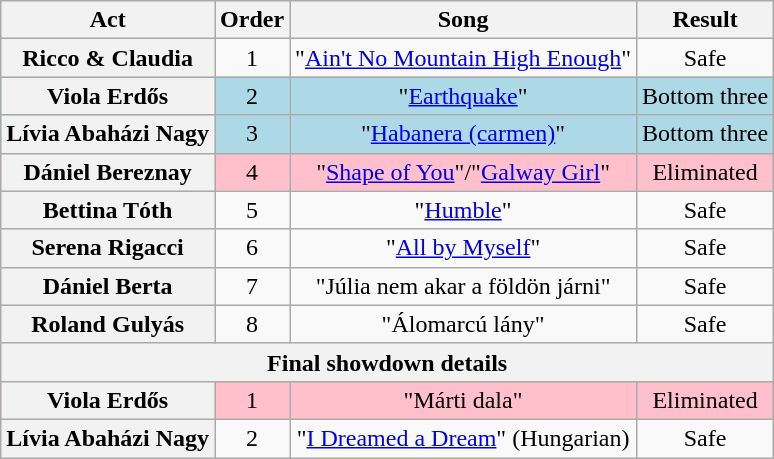<table class="wikitable" style="text-align:center;">
<tr>
<th scope="col">Act</th>
<th scope="col">Order</th>
<th scope="col">Song</th>
<th scope="col">Result</th>
</tr>
<tr>
<th scope="row">Ricco & Claudia</th>
<td>1</td>
<td>"<a href='#'>Ain't No Mountain High Enough</a>"</td>
<td>Safe</td>
</tr>
<tr bgcolor="lightblue">
<th scope="row">Viola Erdős</th>
<td>2</td>
<td>"<a href='#'>Earthquake</a>"</td>
<td>Bottom three</td>
</tr>
<tr bgcolor="lightblue">
<th scope="row">Lívia Abaházi Nagy</th>
<td>3</td>
<td>"<a href='#'>Habanera (carmen)</a>"</td>
<td>Bottom three</td>
</tr>
<tr bgcolor="pink">
<th scope="row">Dániel Bereznay</th>
<td>4</td>
<td>"<a href='#'>Shape of You</a>"/"<a href='#'>Galway Girl</a>"</td>
<td>Eliminated</td>
</tr>
<tr>
<th scope="row">Bettina Tóth</th>
<td>5</td>
<td>"<a href='#'>Humble</a>"</td>
<td>Safe</td>
</tr>
<tr>
<th scope="row">Serena Rigacci</th>
<td>6</td>
<td>"<a href='#'>All by Myself</a>"</td>
<td>Safe</td>
</tr>
<tr>
<th scope="row">Dániel Berta</th>
<td>7</td>
<td>"Júlia nem akar a földön járni"</td>
<td>Safe</td>
</tr>
<tr>
<th scope="row">Roland Gulyás</th>
<td>8</td>
<td>"Álomarcú lány"</td>
<td>Safe</td>
</tr>
<tr>
<th scope="col" colspan="6">Final showdown details</th>
</tr>
<tr bgcolor="pink">
<th scope="row">Viola Erdős</th>
<td>1</td>
<td>"Márti dala"</td>
<td>Eliminated</td>
</tr>
<tr>
<th scope="row">Lívia Abaházi Nagy</th>
<td>2</td>
<td>"<a href='#'>I Dreamed a Dream</a>" (Hungarian)</td>
<td>Safe</td>
</tr>
</table>
